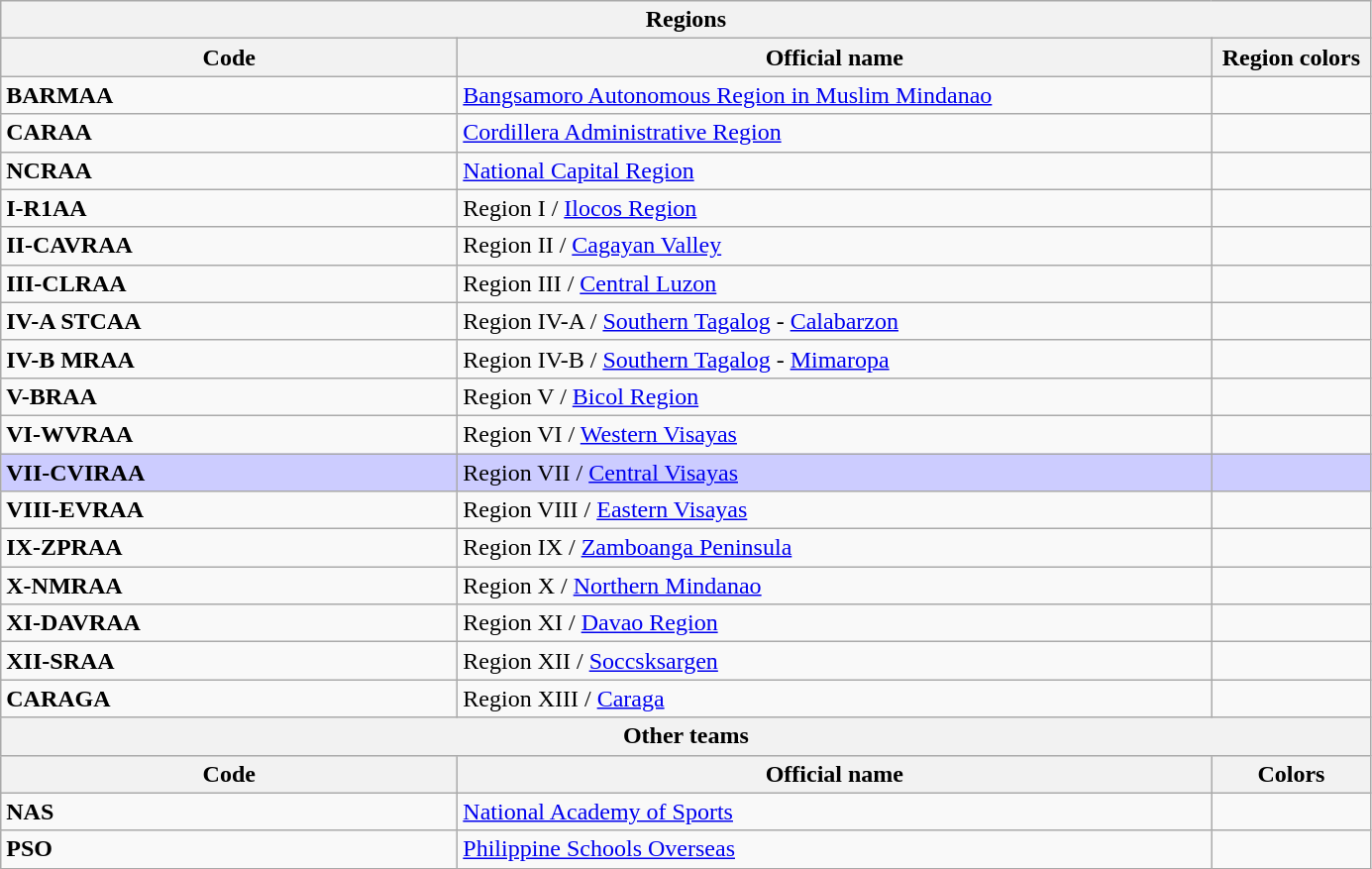<table class="wikitable">
<tr>
<th colspan=3>Regions</th>
</tr>
<tr>
<th style="width:300px;">Code</th>
<th style="width:500px;">Official name</th>
<th style="width:100px;">Region colors</th>
</tr>
<tr>
<td align=left><strong>BARMAA</strong></td>
<td align=left><a href='#'>Bangsamoro Autonomous Region in Muslim Mindanao</a></td>
<td></td>
</tr>
<tr>
<td align=left><strong>CARAA</strong></td>
<td align=left><a href='#'>Cordillera Administrative Region</a></td>
<td></td>
</tr>
<tr>
<td align=left><strong>NCRAA</strong></td>
<td align=left><a href='#'>National Capital Region</a></td>
<td></td>
</tr>
<tr>
<td align=left><strong>I-R1AA</strong></td>
<td align=left>Region I / <a href='#'>Ilocos Region</a></td>
<td></td>
</tr>
<tr>
<td align=left><strong>II-CAVRAA</strong></td>
<td align=left>Region II / <a href='#'>Cagayan Valley</a></td>
<td></td>
</tr>
<tr>
<td align=left><strong>III-CLRAA</strong></td>
<td align=left>Region III / <a href='#'>Central Luzon</a></td>
<td></td>
</tr>
<tr>
<td align=left><strong>IV-A STCAA</strong></td>
<td align=left>Region IV-A / <a href='#'>Southern Tagalog</a> - <a href='#'>Calabarzon</a></td>
<td></td>
</tr>
<tr>
<td align=left><strong>IV-B MRAA</strong></td>
<td align=left>Region IV-B / <a href='#'>Southern Tagalog</a> - <a href='#'>Mimaropa</a></td>
<td></td>
</tr>
<tr>
<td align=left><strong>V-BRAA</strong></td>
<td align=left>Region V / <a href='#'>Bicol Region</a></td>
<td></td>
</tr>
<tr>
<td align=left><strong>VI-WVRAA</strong></td>
<td align=left>Region VI / <a href='#'>Western Visayas</a></td>
<td></td>
</tr>
<tr style="background:#ccf;">
<td align=left><strong>VII-CVIRAA</strong></td>
<td align=left>Region VII / <a href='#'>Central Visayas</a></td>
<td></td>
</tr>
<tr>
<td align=left><strong>VIII-EVRAA</strong></td>
<td align=left>Region VIII / <a href='#'>Eastern Visayas</a></td>
<td></td>
</tr>
<tr>
<td align=left><strong>IX-ZPRAA</strong></td>
<td align=left>Region IX / <a href='#'>Zamboanga Peninsula</a></td>
<td></td>
</tr>
<tr>
<td align=left><strong>X-NMRAA</strong></td>
<td align=left>Region X / <a href='#'>Northern Mindanao</a></td>
<td></td>
</tr>
<tr>
<td align=left><strong>XI-DAVRAA</strong></td>
<td align=left>Region XI / <a href='#'>Davao Region</a></td>
<td></td>
</tr>
<tr>
<td align=left><strong>XII-SRAA</strong></td>
<td align=left>Region XII /  <a href='#'>Soccsksargen</a></td>
<td></td>
</tr>
<tr>
<td align=left><strong>CARAGA</strong></td>
<td align=left>Region XIII / <a href='#'>Caraga</a></td>
<td></td>
</tr>
<tr>
<th colspan=3>Other teams</th>
</tr>
<tr>
<th style="width:300px;">Code</th>
<th style="width:500px;">Official name</th>
<th style="width:100px;">Colors</th>
</tr>
<tr>
<td align=left><strong>NAS</strong></td>
<td><a href='#'>National Academy of Sports</a></td>
<td></td>
</tr>
<tr>
<td align=left><strong>PSO</strong></td>
<td><a href='#'>Philippine Schools Overseas</a></td>
<td></td>
</tr>
</table>
